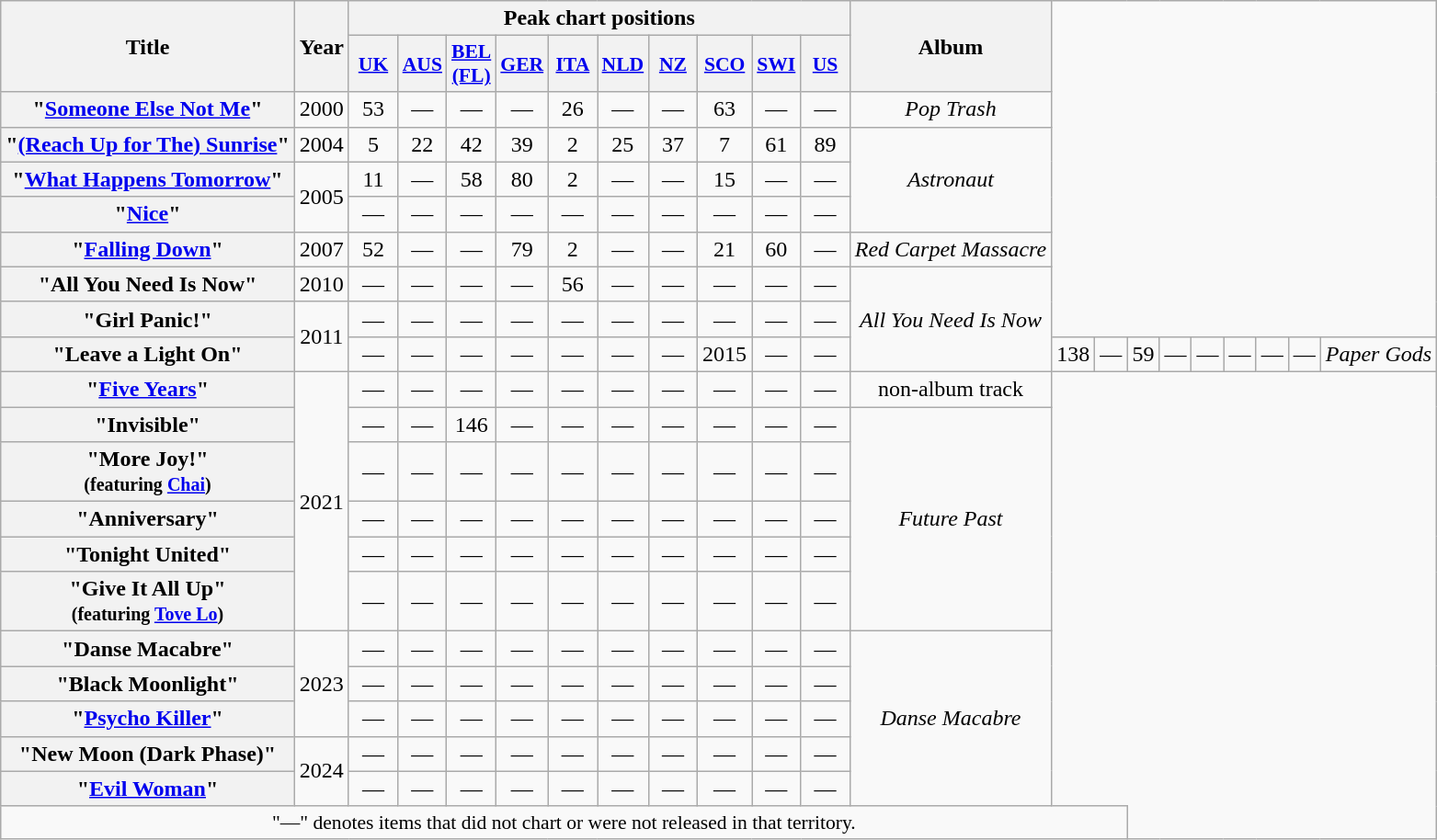<table class="wikitable plainrowheaders" style="text-align:center;">
<tr>
<th scope="col" rowspan="2">Title</th>
<th scope="col" rowspan="2">Year</th>
<th scope="col" colspan="10">Peak chart positions</th>
<th scope="col" rowspan="2">Album</th>
</tr>
<tr>
<th scope="col" style="width:2em;font-size:90%;"><a href='#'>UK</a><br></th>
<th scope="col" style="width:2em;font-size:90%;"><a href='#'>AUS</a><br></th>
<th scope="col" style="width:2em;font-size:90%;"><a href='#'>BEL<br>(FL)</a><br></th>
<th scope="col" style="width:2em;font-size:90%;"><a href='#'>GER</a><br></th>
<th scope="col" style="width:2em;font-size:90%;"><a href='#'>ITA</a><br></th>
<th scope="col" style="width:2em;font-size:90%;"><a href='#'>NLD</a><br></th>
<th scope="col" style="width:2em;font-size:90%;"><a href='#'>NZ</a><br></th>
<th scope="col" style="width:2em;font-size:90%;"><a href='#'>SCO</a><br></th>
<th scope="col" style="width:2em;font-size:90%;"><a href='#'>SWI</a><br></th>
<th scope="col" style="width:2em;font-size:90%;"><a href='#'>US</a><br></th>
</tr>
<tr>
<th scope="row">"<a href='#'>Someone Else Not Me</a>"</th>
<td>2000</td>
<td>53</td>
<td>—</td>
<td>—</td>
<td>—</td>
<td>26</td>
<td>—</td>
<td>—</td>
<td>63</td>
<td>—</td>
<td>—</td>
<td><em>Pop Trash</em></td>
</tr>
<tr>
<th scope="row">"<a href='#'>(Reach Up for The) Sunrise</a>"</th>
<td>2004</td>
<td>5</td>
<td>22</td>
<td>42</td>
<td>39</td>
<td>2</td>
<td>25</td>
<td>37</td>
<td>7</td>
<td>61</td>
<td>89</td>
<td rowspan="3"><em>Astronaut</em></td>
</tr>
<tr>
<th scope="row">"<a href='#'>What Happens Tomorrow</a>"</th>
<td rowspan="2">2005</td>
<td>11</td>
<td>—</td>
<td>58</td>
<td>80</td>
<td>2</td>
<td>—</td>
<td>—</td>
<td>15</td>
<td>—</td>
<td>—</td>
</tr>
<tr>
<th scope="row">"<a href='#'>Nice</a>"</th>
<td>—</td>
<td>—</td>
<td>—</td>
<td>—</td>
<td>—</td>
<td>—</td>
<td>—</td>
<td>—</td>
<td>—</td>
<td>—</td>
</tr>
<tr>
<th scope="row">"<a href='#'>Falling Down</a>"</th>
<td>2007</td>
<td>52</td>
<td>—</td>
<td>—</td>
<td>79</td>
<td>2</td>
<td>—</td>
<td>—</td>
<td>21</td>
<td>60</td>
<td>—</td>
<td><em>Red Carpet Massacre</em></td>
</tr>
<tr>
<th scope="row">"All You Need Is Now"</th>
<td>2010</td>
<td>—</td>
<td>—</td>
<td>—</td>
<td>—</td>
<td>56</td>
<td>—</td>
<td>—</td>
<td>—</td>
<td>—</td>
<td>—</td>
<td rowspan="3"><em>All You Need Is Now</em></td>
</tr>
<tr>
<th scope="row">"Girl Panic!"</th>
<td rowspan="2">2011</td>
<td>—</td>
<td>—</td>
<td>—</td>
<td>—</td>
<td>—</td>
<td>—</td>
<td>—</td>
<td>—</td>
<td>—</td>
<td>—</td>
</tr>
<tr>
<th scope="row">"Leave a Light On"</th>
<td>—</td>
<td>—</td>
<td>—</td>
<td>—</td>
<td>—</td>
<td>—</td>
<td>—</td>
<td>2015</td>
<td>—</td>
<td>—</td>
<td>138</td>
<td>—</td>
<td>59</td>
<td>—</td>
<td>—</td>
<td>—</td>
<td>—</td>
<td>—</td>
<td><em>Paper Gods</em></td>
</tr>
<tr>
<th scope="row">"<a href='#'>Five Years</a>"</th>
<td rowspan="6">2021</td>
<td>—</td>
<td>—</td>
<td>—</td>
<td>—</td>
<td>—</td>
<td>—</td>
<td>—</td>
<td>—</td>
<td>—</td>
<td>—</td>
<td>non-album track</td>
</tr>
<tr>
<th scope="row">"Invisible"</th>
<td>—</td>
<td>—</td>
<td>146</td>
<td>—</td>
<td>—</td>
<td>—</td>
<td>—</td>
<td>—</td>
<td>—</td>
<td>—</td>
<td rowspan="5"><em>Future Past</em></td>
</tr>
<tr>
<th scope="row">"More Joy!"<br><small>(featuring <a href='#'>Chai</a>)</small></th>
<td>—</td>
<td>—</td>
<td>—</td>
<td>—</td>
<td>—</td>
<td>—</td>
<td>—</td>
<td>—</td>
<td>—</td>
<td>—</td>
</tr>
<tr>
<th scope="row">"Anniversary"</th>
<td>—</td>
<td>—</td>
<td>—</td>
<td>—</td>
<td>—</td>
<td>—</td>
<td>—</td>
<td>—</td>
<td>—</td>
<td>—</td>
</tr>
<tr>
<th scope="row">"Tonight United"</th>
<td>—</td>
<td>—</td>
<td>—</td>
<td>—</td>
<td>—</td>
<td>—</td>
<td>—</td>
<td>—</td>
<td>—</td>
<td>—</td>
</tr>
<tr>
<th scope="row">"Give It All Up"<br><small>(featuring <a href='#'>Tove Lo</a>)</small></th>
<td>—</td>
<td>—</td>
<td>—</td>
<td>—</td>
<td>—</td>
<td>—</td>
<td>—</td>
<td>—</td>
<td>—</td>
<td>—</td>
</tr>
<tr>
<th scope="row">"Danse Macabre"</th>
<td rowspan="3">2023</td>
<td>—</td>
<td>—</td>
<td>—</td>
<td>—</td>
<td>—</td>
<td>—</td>
<td>—</td>
<td>—</td>
<td>—</td>
<td>—</td>
<td rowspan="5"><em>Danse Macabre</em></td>
</tr>
<tr>
<th scope="row">"Black Moonlight"</th>
<td>—</td>
<td>—</td>
<td>—</td>
<td>—</td>
<td>—</td>
<td>—</td>
<td>—</td>
<td>—</td>
<td>—</td>
<td>—</td>
</tr>
<tr>
<th scope="row">"<a href='#'>Psycho Killer</a>"<br> </th>
<td>—</td>
<td>—</td>
<td>—</td>
<td>—</td>
<td>—</td>
<td>—</td>
<td>—</td>
<td>—</td>
<td>—</td>
<td>—</td>
</tr>
<tr>
<th scope="row">"New Moon (Dark Phase)"</th>
<td rowspan="2">2024</td>
<td>—</td>
<td>—</td>
<td>—</td>
<td>—</td>
<td>—</td>
<td>—</td>
<td>—</td>
<td>—</td>
<td>—</td>
<td>—</td>
</tr>
<tr>
<th scope="row">"<a href='#'>Evil Woman</a>"</th>
<td>—</td>
<td>—</td>
<td>—</td>
<td>—</td>
<td>—</td>
<td>—</td>
<td>—</td>
<td>—</td>
<td>—</td>
<td>—</td>
</tr>
<tr>
<td colspan="15" style="font-size:90%">"—" denotes items that did not chart or were not released in that territory.</td>
</tr>
</table>
